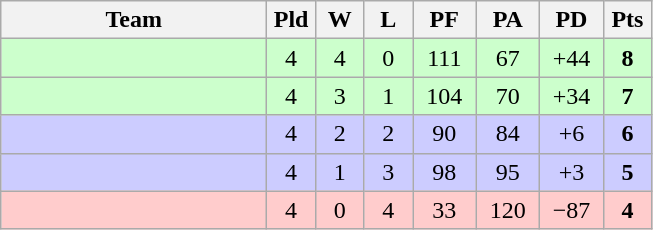<table class=wikitable style="text-align:center">
<tr>
<th width=170>Team</th>
<th width=25>Pld</th>
<th width=25>W</th>
<th width=25>L</th>
<th width=35>PF</th>
<th width=35>PA</th>
<th width=35>PD</th>
<th width=25>Pts</th>
</tr>
<tr bgcolor=ccffcc>
<td style="text-align:left"></td>
<td>4</td>
<td>4</td>
<td>0</td>
<td>111</td>
<td>67</td>
<td>+44</td>
<td><strong>8</strong></td>
</tr>
<tr bgcolor=ccffcc>
<td style="text-align:left"></td>
<td>4</td>
<td>3</td>
<td>1</td>
<td>104</td>
<td>70</td>
<td>+34</td>
<td><strong>7</strong></td>
</tr>
<tr bgcolor=ccccff>
<td style="text-align:left"></td>
<td>4</td>
<td>2</td>
<td>2</td>
<td>90</td>
<td>84</td>
<td>+6</td>
<td><strong>6</strong></td>
</tr>
<tr bgcolor=ccccff>
<td style="text-align:left"></td>
<td>4</td>
<td>1</td>
<td>3</td>
<td>98</td>
<td>95</td>
<td>+3</td>
<td><strong>5</strong></td>
</tr>
<tr bgcolor=ffcccc>
<td style="text-align:left"></td>
<td>4</td>
<td>0</td>
<td>4</td>
<td>33</td>
<td>120</td>
<td>−87</td>
<td><strong>4</strong></td>
</tr>
</table>
